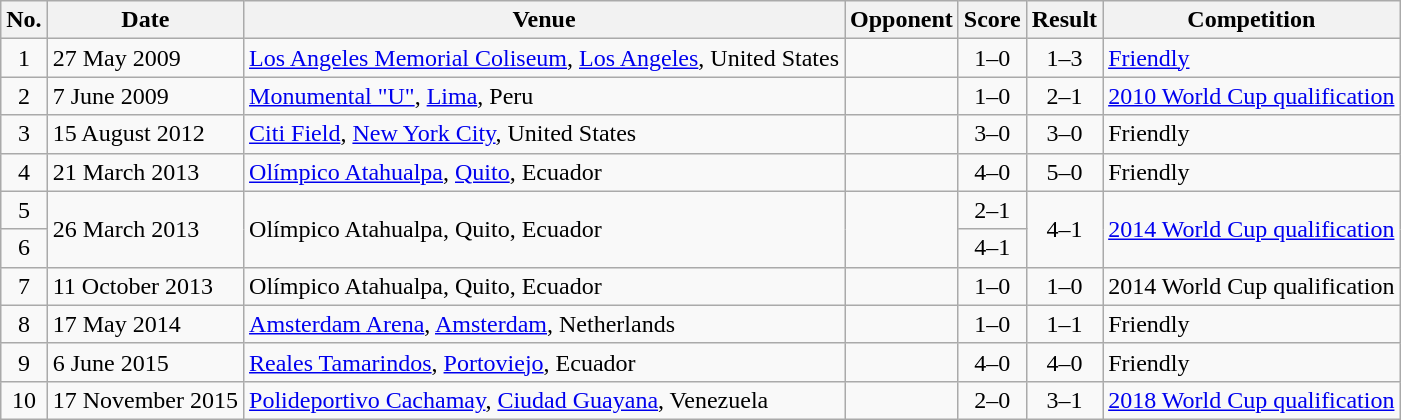<table class="wikitable plainrowheaders">
<tr>
<th>No.</th>
<th>Date</th>
<th>Venue</th>
<th>Opponent</th>
<th>Score</th>
<th>Result</th>
<th>Competition</th>
</tr>
<tr>
<td scope=row style=text-align:center>1</td>
<td>27 May 2009</td>
<td><a href='#'>Los Angeles Memorial Coliseum</a>, <a href='#'>Los Angeles</a>, United States</td>
<td></td>
<td style=text-align:center>1–0</td>
<td style=text-align:center>1–3</td>
<td><a href='#'>Friendly</a></td>
</tr>
<tr>
<td scope=row style=text-align:center>2</td>
<td>7 June 2009</td>
<td><a href='#'>Monumental "U"</a>, <a href='#'>Lima</a>, Peru</td>
<td></td>
<td style=text-align:center>1–0</td>
<td style=text-align:center>2–1</td>
<td><a href='#'>2010 World Cup qualification</a></td>
</tr>
<tr>
<td scope=row style=text-align:center>3</td>
<td>15 August 2012</td>
<td><a href='#'>Citi Field</a>, <a href='#'>New York City</a>, United States</td>
<td></td>
<td style=text-align:center>3–0</td>
<td style=text-align:center>3–0</td>
<td>Friendly</td>
</tr>
<tr>
<td scope=row style=text-align:center>4</td>
<td>21 March 2013</td>
<td><a href='#'>Olímpico Atahualpa</a>, <a href='#'>Quito</a>, Ecuador</td>
<td></td>
<td style=text-align:center>4–0</td>
<td style=text-align:center>5–0</td>
<td>Friendly</td>
</tr>
<tr>
<td scope=row style=text-align:center>5</td>
<td rowspan=2>26 March 2013</td>
<td rowspan=2>Olímpico Atahualpa, Quito, Ecuador</td>
<td rowspan=2></td>
<td style=text-align:center>2–1</td>
<td rowspan=2 style=text-align:center>4–1</td>
<td rowspan=2><a href='#'>2014 World Cup qualification</a></td>
</tr>
<tr>
<td scope=row style=text-align:center>6</td>
<td style=text-align:center>4–1</td>
</tr>
<tr>
<td scope=row style=text-align:center>7</td>
<td>11 October 2013</td>
<td>Olímpico Atahualpa, Quito, Ecuador</td>
<td></td>
<td style=text-align:center>1–0</td>
<td style=text-align:center>1–0</td>
<td>2014 World Cup qualification</td>
</tr>
<tr>
<td scope=row style=text-align:center>8</td>
<td>17 May 2014</td>
<td><a href='#'>Amsterdam Arena</a>, <a href='#'>Amsterdam</a>, Netherlands</td>
<td></td>
<td style=text-align:center>1–0</td>
<td style=text-align:center>1–1</td>
<td>Friendly</td>
</tr>
<tr>
<td scope=row style=text-align:center>9</td>
<td>6 June 2015</td>
<td><a href='#'>Reales Tamarindos</a>, <a href='#'>Portoviejo</a>, Ecuador</td>
<td></td>
<td style=text-align:center>4–0</td>
<td style=text-align:center>4–0</td>
<td>Friendly</td>
</tr>
<tr>
<td scope=row style=text-align:center>10</td>
<td>17 November 2015</td>
<td><a href='#'>Polideportivo Cachamay</a>, <a href='#'>Ciudad Guayana</a>, Venezuela</td>
<td></td>
<td style=text-align:center>2–0</td>
<td style=text-align:center>3–1</td>
<td><a href='#'>2018 World Cup qualification</a></td>
</tr>
</table>
